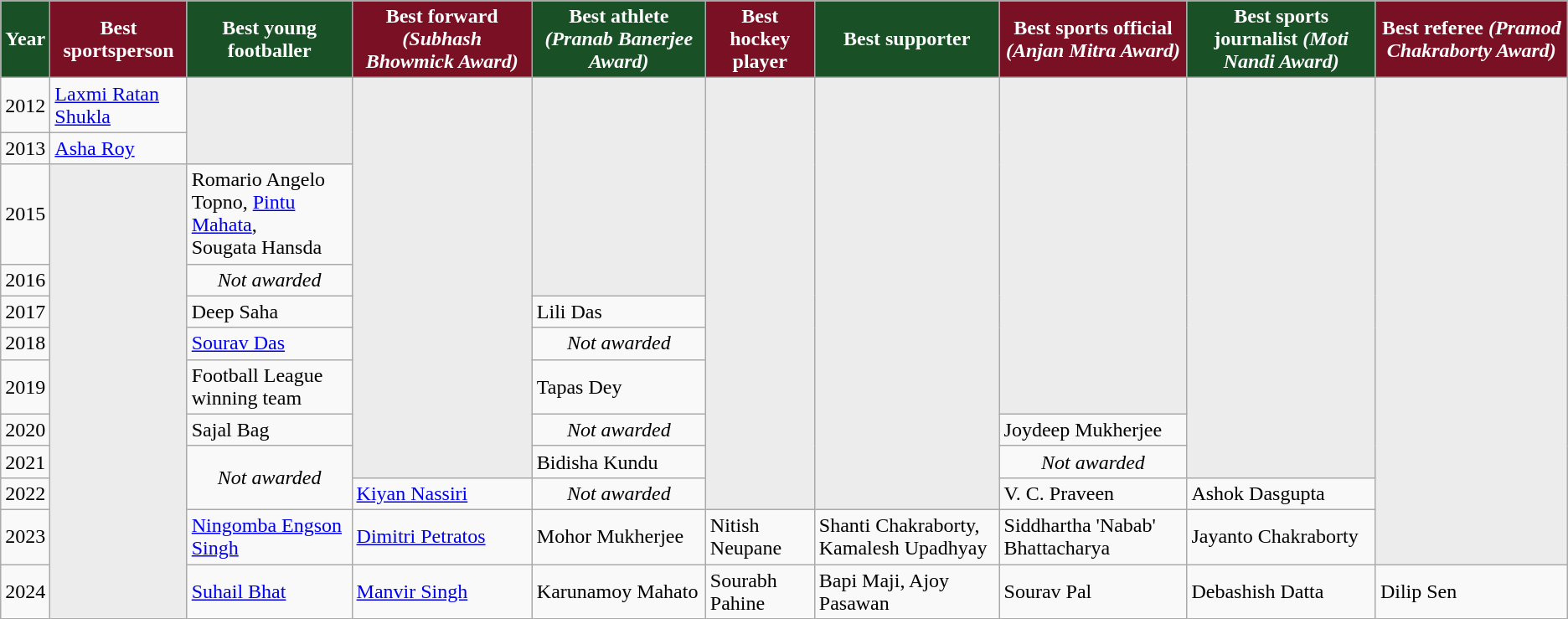<table class="wikitable">
<tr>
<th style="background:#1A5026; color:white; text-align:center;">Year</th>
<th style="background:#7A1024; color:white; text-align:center;">Best sportsperson</th>
<th style="background:#1A5026; color:white; text-align:center;">Best young footballer</th>
<th style="background:#7A1024; color:white; text-align:center;">Best forward <em>(Subhash Bhowmick Award)</em></th>
<th style="background:#1A5026; color:white; text-align:center;">Best athlete <em>(Pranab Banerjee Award)</em></th>
<th style="background:#7A1024; color:white; text-align:center;">Best hockey player</th>
<th style="background:#1A5026; color:white; text-align:center;">Best supporter</th>
<th style="background:#7A1024; color:white; text-align:center;">Best sports official <em>(Anjan Mitra Award)</em></th>
<th style="background:#1A5026; color:white; text-align:center;">Best sports journalist <em>(Moti Nandi Award)</em></th>
<th style="background:#7A1024; color:white; text-align:center;">Best referee <em>(Pramod Chakraborty Award)</em></th>
</tr>
<tr>
<td>2012</td>
<td><a href='#'>Laxmi Ratan Shukla</a></td>
<td rowspan="2" data-sort-value="" style="background: #ececec; color: #2C2C2C; vertical-align: middle; text-align: center; " class="table-na"></td>
<td rowspan="9" data-sort-value="" style="background: #ececec; color: #2C2C2C; vertical-align: middle; text-align: center; " class="table-na"></td>
<td rowspan="4" data-sort-value="" style="background: #ececec; color: #2C2C2C; vertical-align: middle; text-align: center; " class="table-na"></td>
<td rowspan="10" data-sort-value="" style="background: #ececec; color: #2C2C2C; vertical-align: middle; text-align: center; " class="table-na"></td>
<td rowspan="10" data-sort-value="" style="background: #ececec; color: #2C2C2C; vertical-align: middle; text-align: center; " class="table-na"></td>
<td rowspan="7" data-sort-value="" style="background: #ececec; color: #2C2C2C; vertical-align: middle; text-align: center; " class="table-na"></td>
<td rowspan="9" data-sort-value="" style="background: #ececec; color: #2C2C2C; vertical-align: middle; text-align: center; " class="table-na"></td>
<td rowspan="11" data-sort-value="" style="background: #ececec; color: #2C2C2C; vertical-align: middle; text-align: center; " class="table-na"></td>
</tr>
<tr>
<td>2013</td>
<td><a href='#'>Asha Roy</a></td>
</tr>
<tr>
<td>2015</td>
<td rowspan="10" data-sort-value="" style="background: #ececec; color: #2C2C2C; vertical-align: middle; text-align: center; " class="table-na"></td>
<td>Romario Angelo Topno, <a href='#'>Pintu Mahata</a>,<br>Sougata Hansda</td>
</tr>
<tr>
<td>2016</td>
<td style="text-align: center;"><em>Not awarded</em></td>
</tr>
<tr>
<td>2017</td>
<td>Deep Saha</td>
<td>Lili Das</td>
</tr>
<tr>
<td>2018</td>
<td><a href='#'>Sourav Das</a></td>
<td style="text-align: center;"><em>Not awarded</em></td>
</tr>
<tr>
<td>2019</td>
<td> Football League<br>winning team</td>
<td>Tapas Dey</td>
</tr>
<tr>
<td>2020</td>
<td>Sajal Bag</td>
<td style="text-align: center;"><em>Not awarded</em></td>
<td>Joydeep Mukherjee</td>
</tr>
<tr>
<td>2021</td>
<td rowspan="2" style="text-align: center;"><em>Not awarded</em></td>
<td>Bidisha Kundu</td>
<td style="text-align: center;"><em>Not awarded</em></td>
</tr>
<tr>
<td>2022</td>
<td><a href='#'>Kiyan Nassiri</a></td>
<td style="text-align: center;"><em>Not awarded</em></td>
<td>V. C. Praveen</td>
<td>Ashok Dasgupta</td>
</tr>
<tr>
<td>2023</td>
<td><a href='#'>Ningomba Engson Singh</a></td>
<td><a href='#'>Dimitri Petratos</a></td>
<td>Mohor Mukherjee</td>
<td>Nitish Neupane</td>
<td>Shanti Chakraborty, Kamalesh Upadhyay</td>
<td>Siddhartha 'Nabab' Bhattacharya</td>
<td>Jayanto Chakraborty</td>
</tr>
<tr>
<td>2024</td>
<td><a href='#'>Suhail Bhat</a></td>
<td><a href='#'>Manvir Singh</a></td>
<td>Karunamoy Mahato</td>
<td>Sourabh Pahine</td>
<td>Bapi Maji, Ajoy Pasawan</td>
<td>Sourav Pal</td>
<td>Debashish Datta</td>
<td>Dilip Sen</td>
</tr>
</table>
